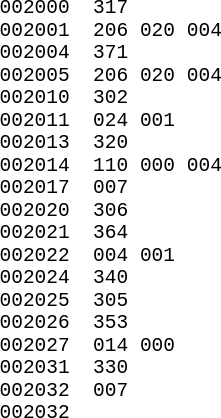<table>
<tr>
<td><br><pre><br>002000  317    
002001  206 020 004
002004  371        
002005  206 020 004
002010  302
002011  024 001
002013  320
002014  110 000 004
002017  007<br>002020  306
002021  364        
002022  004 001
002024  340
002025  305        
002026  353
002027  014 000
002031  330
002032  007        
002032             
</pre></td>
<td><br></td>
</tr>
</table>
